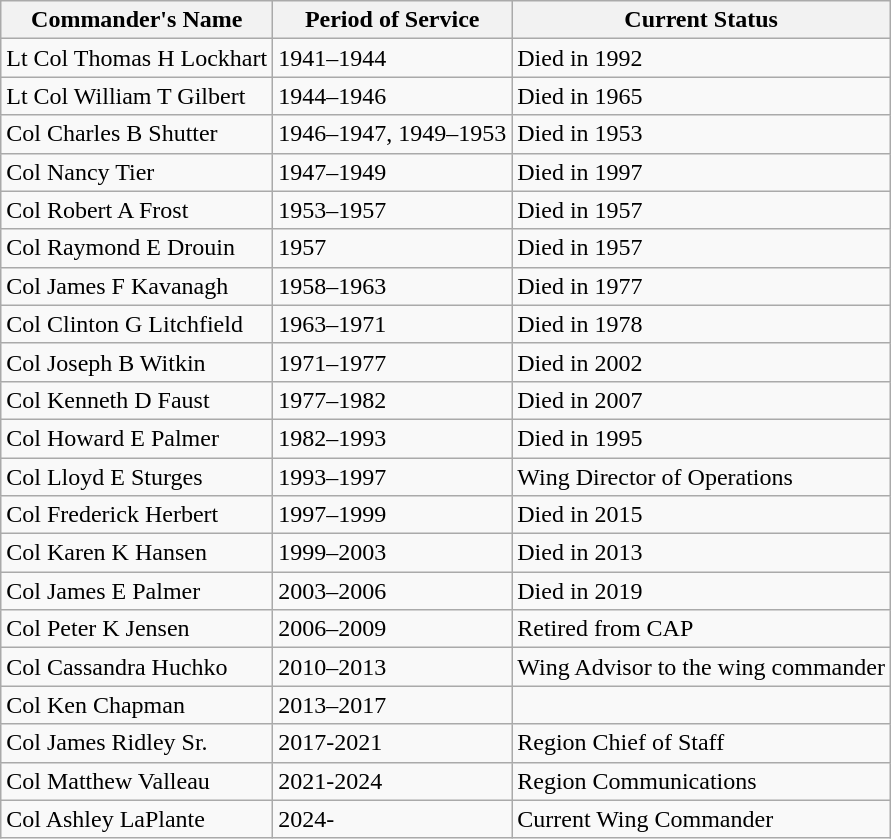<table class="wikitable">
<tr>
<th>Commander's Name</th>
<th>Period of Service</th>
<th>Current Status</th>
</tr>
<tr>
<td>Lt Col Thomas H Lockhart</td>
<td>1941–1944</td>
<td>Died in 1992</td>
</tr>
<tr>
<td>Lt Col William T Gilbert</td>
<td>1944–1946</td>
<td>Died in 1965</td>
</tr>
<tr>
<td>Col Charles B Shutter</td>
<td>1946–1947, 1949–1953</td>
<td>Died in 1953</td>
</tr>
<tr>
<td>Col Nancy Tier</td>
<td>1947–1949</td>
<td>Died in 1997</td>
</tr>
<tr>
<td>Col Robert A Frost</td>
<td>1953–1957</td>
<td>Died in 1957</td>
</tr>
<tr>
<td>Col Raymond E Drouin</td>
<td>1957</td>
<td>Died in 1957</td>
</tr>
<tr>
<td>Col James F Kavanagh</td>
<td>1958–1963</td>
<td>Died in 1977</td>
</tr>
<tr>
<td>Col Clinton G Litchfield</td>
<td>1963–1971</td>
<td>Died in 1978</td>
</tr>
<tr>
<td>Col Joseph B Witkin</td>
<td>1971–1977</td>
<td>Died in 2002</td>
</tr>
<tr>
<td>Col Kenneth D Faust</td>
<td>1977–1982</td>
<td>Died in 2007</td>
</tr>
<tr>
<td>Col Howard E Palmer</td>
<td>1982–1993</td>
<td>Died in 1995</td>
</tr>
<tr>
<td>Col Lloyd E Sturges</td>
<td>1993–1997</td>
<td>Wing Director of Operations</td>
</tr>
<tr>
<td>Col Frederick Herbert</td>
<td>1997–1999</td>
<td>Died in 2015</td>
</tr>
<tr>
<td>Col Karen K Hansen</td>
<td>1999–2003</td>
<td>Died in 2013</td>
</tr>
<tr>
<td>Col James E Palmer</td>
<td>2003–2006</td>
<td>Died in 2019</td>
</tr>
<tr>
<td>Col Peter K Jensen</td>
<td>2006–2009</td>
<td>Retired from CAP</td>
</tr>
<tr>
<td>Col Cassandra Huchko</td>
<td>2010–2013</td>
<td>Wing Advisor to the wing commander</td>
</tr>
<tr>
<td>Col Ken Chapman</td>
<td>2013–2017</td>
<td></td>
</tr>
<tr>
<td>Col James Ridley Sr.</td>
<td>2017-2021</td>
<td>Region Chief of Staff</td>
</tr>
<tr>
<td>Col Matthew Valleau</td>
<td>2021-2024</td>
<td>Region Communications</td>
</tr>
<tr>
<td>Col Ashley LaPlante</td>
<td>2024-</td>
<td>Current Wing Commander</td>
</tr>
</table>
